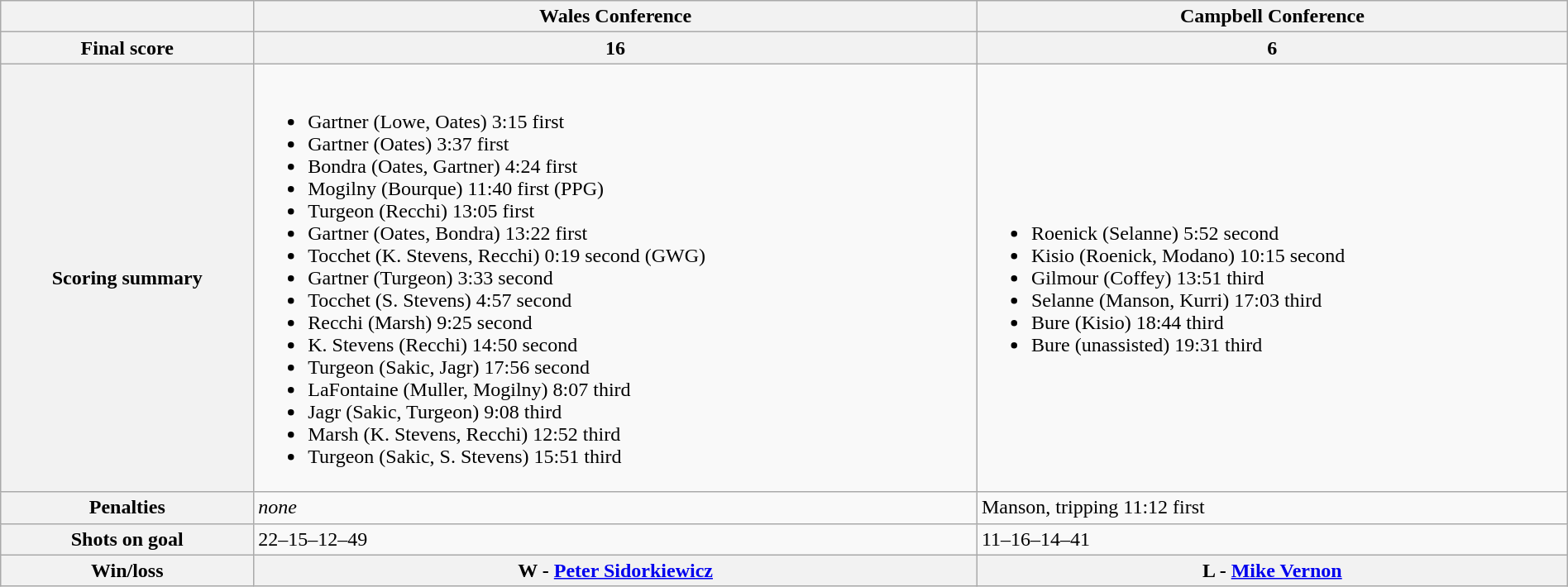<table class="wikitable" style="width:100%">
<tr>
<th></th>
<th>Wales Conference</th>
<th>Campbell Conference</th>
</tr>
<tr>
<th>Final score</th>
<th>16</th>
<th>6</th>
</tr>
<tr>
<th>Scoring summary</th>
<td><br><ul><li>Gartner (Lowe, Oates) 3:15 first</li><li>Gartner (Oates) 3:37 first</li><li>Bondra (Oates, Gartner) 4:24 first</li><li>Mogilny (Bourque) 11:40 first (PPG)</li><li>Turgeon (Recchi) 13:05 first</li><li>Gartner (Oates, Bondra) 13:22 first</li><li>Tocchet (K. Stevens, Recchi) 0:19 second (GWG)</li><li>Gartner (Turgeon) 3:33 second</li><li>Tocchet (S. Stevens) 4:57 second</li><li>Recchi (Marsh) 9:25 second</li><li>K. Stevens (Recchi) 14:50 second</li><li>Turgeon (Sakic, Jagr) 17:56 second</li><li>LaFontaine (Muller, Mogilny) 8:07 third</li><li>Jagr (Sakic, Turgeon) 9:08 third</li><li>Marsh (K. Stevens, Recchi) 12:52 third</li><li>Turgeon (Sakic, S. Stevens) 15:51 third</li></ul></td>
<td><br><ul><li>Roenick (Selanne) 5:52 second</li><li>Kisio (Roenick, Modano) 10:15 second</li><li>Gilmour (Coffey) 13:51 third</li><li>Selanne (Manson, Kurri) 17:03 third</li><li>Bure (Kisio) 18:44 third</li><li>Bure (unassisted) 19:31 third</li></ul></td>
</tr>
<tr>
<th>Penalties</th>
<td><em>none</em></td>
<td>Manson, tripping 11:12 first</td>
</tr>
<tr>
<th>Shots on goal</th>
<td>22–15–12–49</td>
<td>11–16–14–41</td>
</tr>
<tr>
<th>Win/loss</th>
<th><strong>W</strong> - <a href='#'>Peter Sidorkiewicz</a></th>
<th><strong>L</strong> - <a href='#'>Mike Vernon</a></th>
</tr>
</table>
